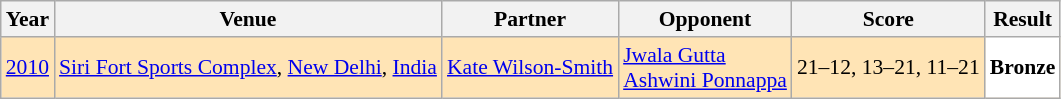<table class="sortable wikitable" style="font-size: 90%;">
<tr>
<th>Year</th>
<th>Venue</th>
<th>Partner</th>
<th>Opponent</th>
<th>Score</th>
<th>Result</th>
</tr>
<tr style="background:#FFE4B5">
<td align="center"><a href='#'>2010</a></td>
<td align="left"><a href='#'>Siri Fort Sports Complex</a>, <a href='#'>New Delhi</a>, <a href='#'>India</a></td>
<td align="left"> <a href='#'>Kate Wilson-Smith</a></td>
<td align="left"> <a href='#'>Jwala Gutta</a> <br>  <a href='#'>Ashwini Ponnappa</a></td>
<td align="left">21–12, 13–21, 11–21</td>
<td style="text-align:left; background: white"> <strong>Bronze</strong></td>
</tr>
</table>
